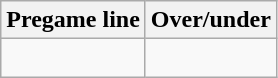<table class="wikitable">
<tr align="center">
<th style=>Pregame line</th>
<th style=>Over/under</th>
</tr>
<tr align="center">
<td> </td>
<td> </td>
</tr>
</table>
